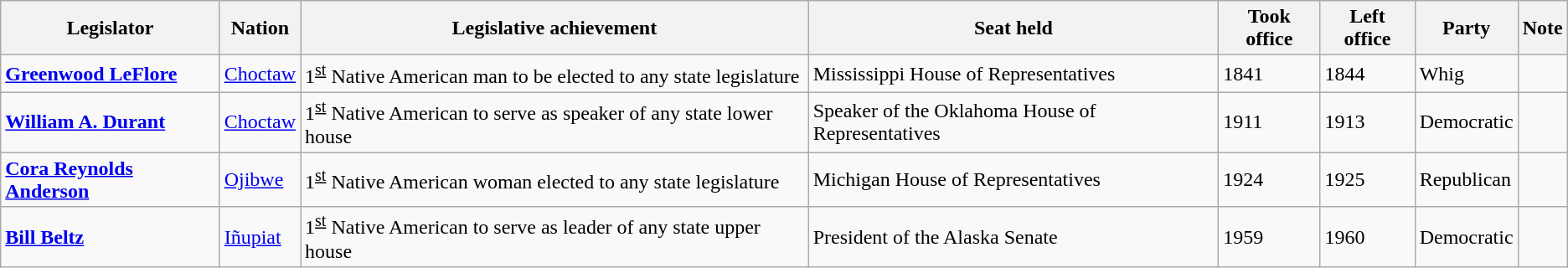<table class="wikitable mw-collapsible mw-collapsed">
<tr>
<th>Legislator</th>
<th>Nation</th>
<th>Legislative achievement</th>
<th>Seat held</th>
<th>Took office</th>
<th>Left office</th>
<th>Party</th>
<th>Note</th>
</tr>
<tr>
<td><strong><a href='#'>Greenwood LeFlore</a></strong></td>
<td><a href='#'>Choctaw</a></td>
<td>1<sup><u>st</u></sup> Native American man to be elected to any state legislature</td>
<td>Mississippi House of Representatives</td>
<td>1841</td>
<td>1844</td>
<td>Whig</td>
<td></td>
</tr>
<tr>
<td><strong><a href='#'>William A. Durant</a></strong></td>
<td><a href='#'>Choctaw</a></td>
<td>1<sup><u>st</u></sup> Native American to serve as speaker of any state lower house</td>
<td>Speaker of the Oklahoma House of Representatives</td>
<td>1911</td>
<td>1913</td>
<td>Democratic</td>
<td></td>
</tr>
<tr>
<td><strong><a href='#'>Cora Reynolds Anderson</a></strong></td>
<td><a href='#'>Ojibwe</a></td>
<td>1<sup><u>st</u></sup>  Native American woman elected to any state legislature</td>
<td>Michigan House of Representatives</td>
<td>1924</td>
<td>1925</td>
<td>Republican</td>
</tr>
<tr>
<td><strong><a href='#'>Bill Beltz</a></strong></td>
<td><a href='#'>Iñupiat</a></td>
<td>1<sup><u>st</u></sup> Native American to serve as leader of any state upper house</td>
<td>President of the Alaska Senate</td>
<td>1959</td>
<td>1960</td>
<td>Democratic</td>
<td></td>
</tr>
</table>
